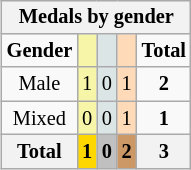<table class="wikitable" style="font-size:85%; float:right">
<tr style="background:#efefef;">
<th colspan=5>Medals by gender</th>
</tr>
<tr align=center>
<td><strong>Gender</strong></td>
<td bgcolor=#F7F6A8></td>
<td bgcolor=#DCE5E5></td>
<td bgcolor=#FFDAB9></td>
<td><strong>Total</strong></td>
</tr>
<tr align=center>
<td>Male</td>
<td style="background:#F7F6A8;">1</td>
<td style="background:#DCE5E5;">0</td>
<td style="background:#FFDAB9;">1</td>
<td><strong>2</strong></td>
</tr>
<tr align=center>
<td>Mixed</td>
<td style="background:#F7F6A8;">0</td>
<td style="background:#DCE5E5;">0</td>
<td style="background:#FFDAB9;">1</td>
<td><strong>1</strong></td>
</tr>
<tr align=center>
<th>Total</th>
<th style="background:gold">1</th>
<th style="background:silver">0</th>
<th style="background:#c96">2</th>
<th>3</th>
</tr>
</table>
